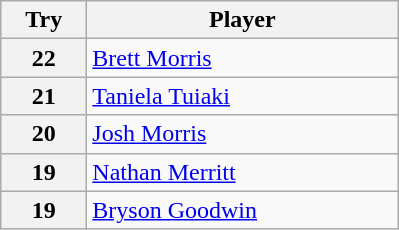<table class="wikitable" style="text-align:left;">
<tr>
<th width=50>Try</th>
<th width=200>Player</th>
</tr>
<tr>
<th>22</th>
<td> <a href='#'>Brett Morris</a></td>
</tr>
<tr>
<th>21</th>
<td> <a href='#'>Taniela Tuiaki</a></td>
</tr>
<tr>
<th>20</th>
<td> <a href='#'>Josh Morris</a></td>
</tr>
<tr>
<th>19</th>
<td> <a href='#'>Nathan Merritt</a></td>
</tr>
<tr>
<th>19</th>
<td> <a href='#'>Bryson Goodwin</a></td>
</tr>
</table>
